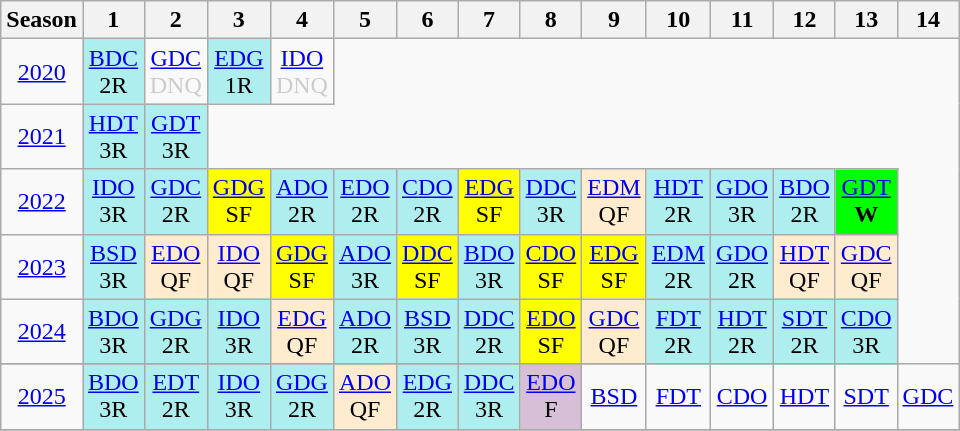<table class="wikitable" style="width:50%; margin:0">
<tr>
<th>Season</th>
<th>1</th>
<th>2</th>
<th>3</th>
<th>4</th>
<th>5</th>
<th>6</th>
<th>7</th>
<th>8</th>
<th>9</th>
<th>10</th>
<th>11</th>
<th>12</th>
<th>13</th>
<th>14</th>
</tr>
<tr>
<td style="text-align:center;"background:#efefef;"><a href='#'>2020</a></td>
<td style="text-align:center; background:#afeeee;"><a href='#'>BDC</a><br>2R</td>
<td style="text-align:center; color:#ccc;"><a href='#'>GDC</a><br>DNQ</td>
<td style="text-align:center; background:#afeeee;"><a href='#'>EDG</a><br>1R</td>
<td style="text-align:center; color:#ccc;"><a href='#'>IDO</a><br>DNQ</td>
</tr>
<tr>
<td style="text-align:center;"background:#efefef;"><a href='#'>2021</a></td>
<td style="text-align:center; background:#afeeee;"><a href='#'>HDT</a><br>3R</td>
<td style="text-align:center; background:#afeeee;"><a href='#'>GDT</a><br>3R</td>
</tr>
<tr>
<td style="text-align:center;"background:#efefef;"><a href='#'>2022</a></td>
<td style="text-align:center; background:#afeeee;"><a href='#'>IDO</a><br>3R</td>
<td style="text-align:center; background:#afeeee;"><a href='#'>GDC</a><br>2R</td>
<td style="text-align:center; background:yellow;"><a href='#'>GDG</a><br>SF</td>
<td style="text-align:center; background:#afeeee;"><a href='#'>ADO</a><br>2R</td>
<td style="text-align:center; background:#afeeee;"><a href='#'>EDO</a><br>2R</td>
<td style="text-align:center; background:#afeeee;"><a href='#'>CDO</a><br>2R</td>
<td style="text-align:center; background:yellow;"><a href='#'>EDG</a><br>SF</td>
<td style="text-align:center; background:#afeeee;"><a href='#'>DDC</a><br>3R</td>
<td style="text-align:center; background:#ffebcd;"><a href='#'>EDM</a><br>QF</td>
<td style="text-align:center; background:#afeeee;"><a href='#'>HDT</a><br>2R</td>
<td style="text-align:center; background:#afeeee;"><a href='#'>GDO</a><br>3R</td>
<td style="text-align:center; background:#afeeee;"><a href='#'>BDO</a><br>2R</td>
<td style="text-align:center; background:lime;"><a href='#'>GDT</a><br><strong>W</strong></td>
</tr>
<tr>
<td style="text-align:center;"background:#efefef;"><a href='#'>2023</a></td>
<td style="text-align:center; background:#afeeee;"><a href='#'>BSD</a><br>3R</td>
<td style="text-align:center; background:#ffebcd;"><a href='#'>EDO</a><br>QF</td>
<td style="text-align:center; background:#ffebcd;"><a href='#'>IDO</a><br>QF</td>
<td style="text-align:center; background:yellow;"><a href='#'>GDG</a><br>SF</td>
<td style="text-align:center; background:#afeeee;"><a href='#'>ADO</a><br>3R</td>
<td style="text-align:center; background:yellow;"><a href='#'>DDC</a><br>SF</td>
<td style="text-align:center; background:#afeeee;"><a href='#'>BDO</a><br>3R</td>
<td style="text-align:center; background:yellow;"><a href='#'>CDO</a><br>SF</td>
<td style="text-align:center; background:yellow;"><a href='#'>EDG</a><br>SF</td>
<td style="text-align:center; background:#afeeee;"><a href='#'>EDM</a><br>2R</td>
<td style="text-align:center; background:#afeeee;"><a href='#'>GDO</a><br>2R</td>
<td style="text-align:center; background:#ffebcd;"><a href='#'>HDT</a><br>QF</td>
<td style="text-align:center; background:#ffebcd;"><a href='#'>GDC</a><br>QF</td>
</tr>
<tr>
<td style="text-align:center;"background:#efefef;"><a href='#'>2024</a></td>
<td style="text-align:center; background:#afeeee;"><a href='#'>BDO</a><br>3R</td>
<td style="text-align:center; background:#afeeee;"><a href='#'>GDG</a><br>2R</td>
<td style="text-align:center; background:#afeeee;"><a href='#'>IDO</a><br>3R</td>
<td style="text-align:center; background:#ffebcd;"><a href='#'>EDG</a><br>QF</td>
<td style="text-align:center; background:#afeeee;"><a href='#'>ADO</a><br>2R</td>
<td style="text-align:center; background:#afeeee;"><a href='#'>BSD</a><br>3R</td>
<td style="text-align:center; background:#afeeee;"><a href='#'>DDC</a><br>2R</td>
<td style="text-align:center; background:yellow;"><a href='#'>EDO</a><br>SF</td>
<td style="text-align:center; background:#ffebcd;"><a href='#'>GDC</a><br>QF</td>
<td style="text-align:center; background:#afeeee;"><a href='#'>FDT</a><br>2R</td>
<td style="text-align:center; background:#afeeee;"><a href='#'>HDT</a><br>2R</td>
<td style="text-align:center; background:#afeeee;"><a href='#'>SDT</a><br>2R</td>
<td style="text-align:center; background:#afeeee;"><a href='#'>CDO</a><br>3R</td>
</tr>
<tr>
</tr>
<tr>
<td style="text-align:center;"background:#efefef;"><a href='#'>2025</a></td>
<td style="text-align:center; background:#afeeee;"><a href='#'>BDO</a><br>3R</td>
<td style="text-align:center; background:#afeeee;"><a href='#'>EDT</a><br>2R</td>
<td style="text-align:center; background:#afeeee;"><a href='#'>IDO</a><br>3R</td>
<td style="text-align:center; background:#afeeee;"><a href='#'>GDG</a><br>2R</td>
<td style="text-align:center; background:#ffebcd;"><a href='#'>ADO</a><br>QF</td>
<td style="text-align:center; background:#afeeee;"><a href='#'>EDG</a><br>2R</td>
<td style="text-align:center; background:#afeeee;"><a href='#'>DDC</a><br>3R</td>
<td style="text-align:center; background:thistle;"><a href='#'>EDO</a><br>F</td>
<td style="text-align:center; color:#ccc;"><a href='#'>BSD</a><br></td>
<td style="text-align:center; color:#ccc;"><a href='#'>FDT</a><br></td>
<td style="text-align:center; color:#ccc;"><a href='#'>CDO</a><br></td>
<td style="text-align:center; color:#ccc;"><a href='#'>HDT</a><br></td>
<td style="text-align:center; color:#ccc;"><a href='#'>SDT</a><br></td>
<td style="text-align:center; color:#ccc;"><a href='#'>GDC</a><br></td>
</tr>
<tr>
</tr>
</table>
